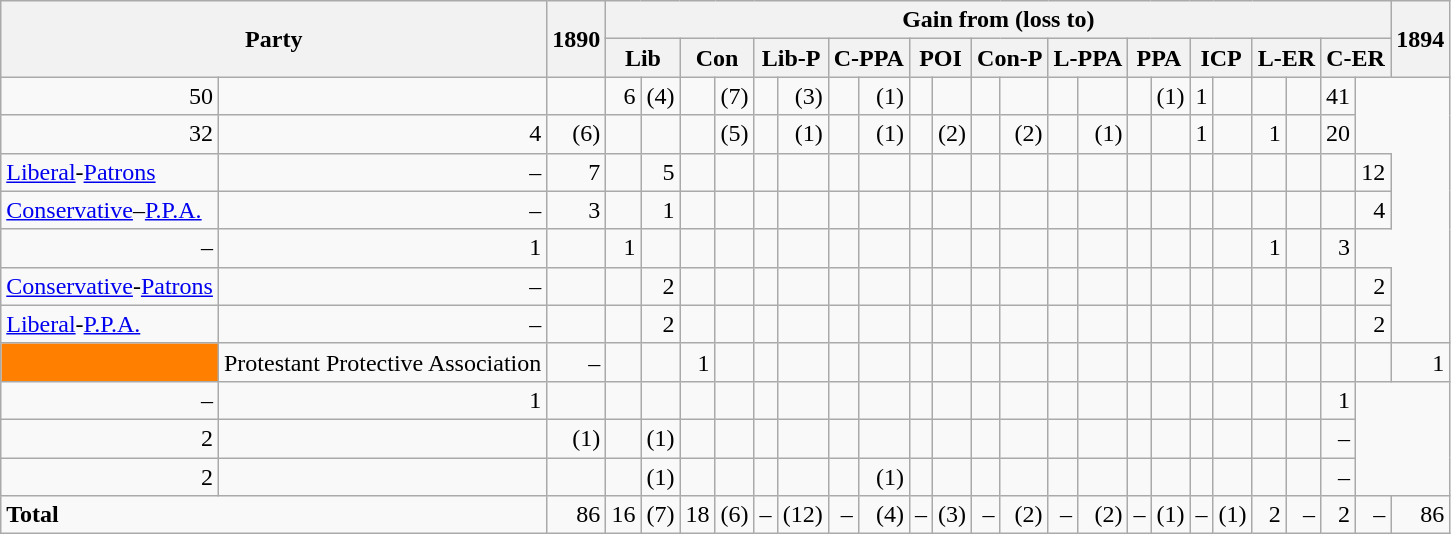<table class="wikitable" style="text-align:right">
<tr>
<th rowspan="2" colspan="2">Party</th>
<th rowspan="2" style="width:1em;">1890</th>
<th colspan="22">Gain from (loss to)</th>
<th rowspan="2" style="width:1em;">1894</th>
</tr>
<tr>
<th colspan="2">Lib</th>
<th colspan="2">Con</th>
<th colspan="2">Lib-P</th>
<th colspan="2">C-PPA</th>
<th colspan="2">POI</th>
<th colspan="2">Con-P</th>
<th colspan="2">L-PPA</th>
<th colspan="2">PPA</th>
<th colspan="2">ICP</th>
<th colspan="2">L-ER</th>
<th colspan="2">C-ER</th>
</tr>
<tr>
<td>50</td>
<td></td>
<td></td>
<td>6</td>
<td>(4)</td>
<td></td>
<td>(7)</td>
<td></td>
<td>(3)</td>
<td></td>
<td>(1)</td>
<td></td>
<td></td>
<td></td>
<td></td>
<td></td>
<td></td>
<td></td>
<td>(1)</td>
<td>1</td>
<td></td>
<td></td>
<td></td>
<td>41</td>
</tr>
<tr>
<td>32</td>
<td>4</td>
<td>(6)</td>
<td></td>
<td></td>
<td></td>
<td>(5)</td>
<td></td>
<td>(1)</td>
<td></td>
<td>(1)</td>
<td></td>
<td>(2)</td>
<td></td>
<td>(2)</td>
<td></td>
<td>(1)</td>
<td></td>
<td></td>
<td>1</td>
<td></td>
<td>1</td>
<td></td>
<td>20</td>
</tr>
<tr>
<td style="text-align:left;"><a href='#'>Liberal</a>-<a href='#'>Patrons</a></td>
<td>–</td>
<td>7</td>
<td></td>
<td>5</td>
<td></td>
<td></td>
<td></td>
<td></td>
<td></td>
<td></td>
<td></td>
<td></td>
<td></td>
<td></td>
<td></td>
<td></td>
<td></td>
<td></td>
<td></td>
<td></td>
<td></td>
<td></td>
<td></td>
<td>12</td>
</tr>
<tr>
<td style="text-align:left;"><a href='#'>Conservative</a>–<a href='#'>P.P.A.</a></td>
<td>–</td>
<td>3</td>
<td></td>
<td>1</td>
<td></td>
<td></td>
<td></td>
<td></td>
<td></td>
<td></td>
<td></td>
<td></td>
<td></td>
<td></td>
<td></td>
<td></td>
<td></td>
<td></td>
<td></td>
<td></td>
<td></td>
<td></td>
<td></td>
<td>4</td>
</tr>
<tr>
<td>–</td>
<td>1</td>
<td></td>
<td>1</td>
<td></td>
<td></td>
<td></td>
<td></td>
<td></td>
<td></td>
<td></td>
<td></td>
<td></td>
<td></td>
<td></td>
<td></td>
<td></td>
<td></td>
<td></td>
<td></td>
<td></td>
<td>1</td>
<td></td>
<td>3</td>
</tr>
<tr>
<td style="text-align:left;"><a href='#'>Conservative</a>-<a href='#'>Patrons</a></td>
<td>–</td>
<td></td>
<td></td>
<td>2</td>
<td></td>
<td></td>
<td></td>
<td></td>
<td></td>
<td></td>
<td></td>
<td></td>
<td></td>
<td></td>
<td></td>
<td></td>
<td></td>
<td></td>
<td></td>
<td></td>
<td></td>
<td></td>
<td></td>
<td>2</td>
</tr>
<tr>
<td style="text-align:left;"><a href='#'>Liberal</a>-<a href='#'>P.P.A.</a></td>
<td>–</td>
<td></td>
<td></td>
<td>2</td>
<td></td>
<td></td>
<td></td>
<td></td>
<td></td>
<td></td>
<td></td>
<td></td>
<td></td>
<td></td>
<td></td>
<td></td>
<td></td>
<td></td>
<td></td>
<td></td>
<td></td>
<td></td>
<td></td>
<td>2</td>
</tr>
<tr>
<td style="background-color:#FF8000;"></td>
<td style="text-align:left;">Protestant Protective Association</td>
<td>–</td>
<td></td>
<td></td>
<td>1</td>
<td></td>
<td></td>
<td></td>
<td></td>
<td></td>
<td></td>
<td></td>
<td></td>
<td></td>
<td></td>
<td></td>
<td></td>
<td></td>
<td></td>
<td></td>
<td></td>
<td></td>
<td></td>
<td></td>
<td>1</td>
</tr>
<tr>
<td>–</td>
<td>1</td>
<td></td>
<td></td>
<td></td>
<td></td>
<td></td>
<td></td>
<td></td>
<td></td>
<td></td>
<td></td>
<td></td>
<td></td>
<td></td>
<td></td>
<td></td>
<td></td>
<td></td>
<td></td>
<td></td>
<td></td>
<td></td>
<td>1</td>
</tr>
<tr>
<td>2</td>
<td></td>
<td>(1)</td>
<td></td>
<td>(1)</td>
<td></td>
<td></td>
<td></td>
<td></td>
<td></td>
<td></td>
<td></td>
<td></td>
<td></td>
<td></td>
<td></td>
<td></td>
<td></td>
<td></td>
<td></td>
<td></td>
<td></td>
<td></td>
<td>–</td>
</tr>
<tr>
<td>2</td>
<td></td>
<td></td>
<td></td>
<td>(1)</td>
<td></td>
<td></td>
<td></td>
<td></td>
<td></td>
<td>(1)</td>
<td></td>
<td></td>
<td></td>
<td></td>
<td></td>
<td></td>
<td></td>
<td></td>
<td></td>
<td></td>
<td></td>
<td></td>
<td>–</td>
</tr>
<tr>
<td colspan="2" style="text-align:left;"><strong>Total</strong></td>
<td>86</td>
<td>16</td>
<td>(7)</td>
<td>18</td>
<td>(6)</td>
<td>–</td>
<td>(12)</td>
<td>–</td>
<td>(4)</td>
<td>–</td>
<td>(3)</td>
<td>–</td>
<td>(2)</td>
<td>–</td>
<td>(2)</td>
<td>–</td>
<td>(1)</td>
<td>–</td>
<td>(1)</td>
<td>2</td>
<td>–</td>
<td>2</td>
<td>–</td>
<td>86</td>
</tr>
</table>
